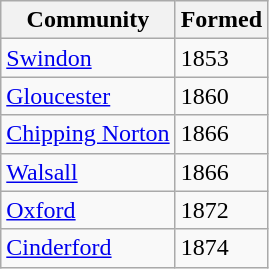<table class="wikitable">
<tr>
<th>Community</th>
<th>Formed</th>
</tr>
<tr>
<td><a href='#'>Swindon</a></td>
<td>1853</td>
</tr>
<tr>
<td><a href='#'>Gloucester</a></td>
<td>1860</td>
</tr>
<tr>
<td><a href='#'>Chipping Norton</a></td>
<td>1866</td>
</tr>
<tr>
<td><a href='#'>Walsall</a></td>
<td>1866</td>
</tr>
<tr>
<td><a href='#'>Oxford</a></td>
<td>1872</td>
</tr>
<tr>
<td><a href='#'>Cinderford</a></td>
<td>1874</td>
</tr>
</table>
